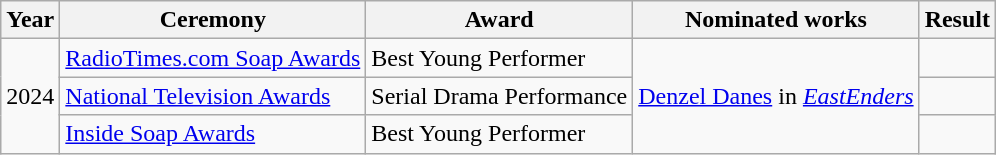<table class="wikitable sortable">
<tr>
<th>Year</th>
<th>Ceremony</th>
<th>Award</th>
<th>Nominated works</th>
<th>Result</th>
</tr>
<tr>
<td rowspan="3">2024</td>
<td><a href='#'>RadioTimes.com Soap Awards</a></td>
<td>Best Young Performer</td>
<td rowspan="3"><a href='#'>Denzel Danes</a> in <em><a href='#'>EastEnders</a></em></td>
<td></td>
</tr>
<tr>
<td><a href='#'>National Television Awards</a></td>
<td>Serial Drama Performance</td>
<td></td>
</tr>
<tr>
<td><a href='#'>Inside Soap Awards</a></td>
<td>Best Young Performer</td>
<td></td>
</tr>
</table>
